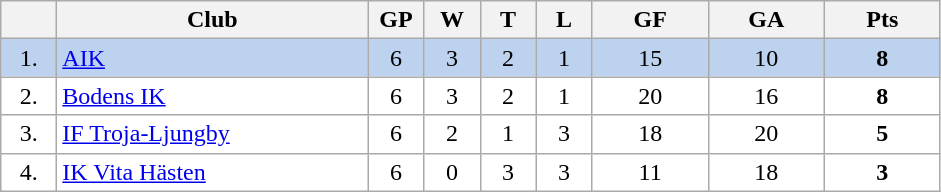<table class="wikitable">
<tr>
<th width="30"></th>
<th width="200">Club</th>
<th width="30">GP</th>
<th width="30">W</th>
<th width="30">T</th>
<th width="30">L</th>
<th width="70">GF</th>
<th width="70">GA</th>
<th width="70">Pts</th>
</tr>
<tr bgcolor="#BCD2EE" align="center">
<td>1.</td>
<td align="left"><a href='#'>AIK</a></td>
<td>6</td>
<td>3</td>
<td>2</td>
<td>1</td>
<td>15</td>
<td>10</td>
<td><strong>8</strong></td>
</tr>
<tr bgcolor="#FFFFFF" align="center">
<td>2.</td>
<td align="left"><a href='#'>Bodens IK</a></td>
<td>6</td>
<td>3</td>
<td>2</td>
<td>1</td>
<td>20</td>
<td>16</td>
<td><strong>8</strong></td>
</tr>
<tr bgcolor="#FFFFFF" align="center">
<td>3.</td>
<td align="left"><a href='#'>IF Troja-Ljungby</a></td>
<td>6</td>
<td>2</td>
<td>1</td>
<td>3</td>
<td>18</td>
<td>20</td>
<td><strong>5</strong></td>
</tr>
<tr bgcolor="#FFFFFF" align="center">
<td>4.</td>
<td align="left"><a href='#'>IK Vita Hästen</a></td>
<td>6</td>
<td>0</td>
<td>3</td>
<td>3</td>
<td>11</td>
<td>18</td>
<td><strong>3</strong></td>
</tr>
</table>
